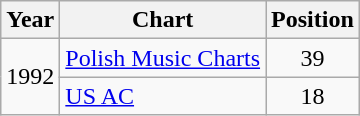<table class="wikitable">
<tr>
<th>Year</th>
<th>Chart</th>
<th>Position</th>
</tr>
<tr>
<td rowspan="2">1992</td>
<td><a href='#'>Polish Music Charts</a></td>
<td align="center">39</td>
</tr>
<tr>
<td><a href='#'>US AC</a></td>
<td align="center">18</td>
</tr>
</table>
